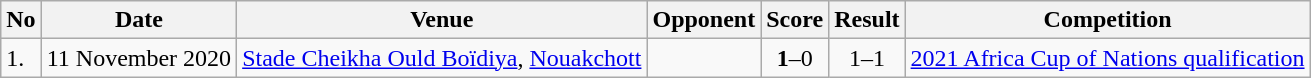<table class="wikitable" style="font-size:100%;">
<tr>
<th>No</th>
<th>Date</th>
<th>Venue</th>
<th>Opponent</th>
<th>Score</th>
<th>Result</th>
<th>Competition</th>
</tr>
<tr>
<td>1.</td>
<td>11 November 2020</td>
<td><a href='#'>Stade Cheikha Ould Boïdiya</a>, <a href='#'>Nouakchott</a></td>
<td></td>
<td align=center><strong>1</strong>–0</td>
<td align=center>1–1</td>
<td><a href='#'>2021 Africa Cup of Nations qualification</a></td>
</tr>
</table>
